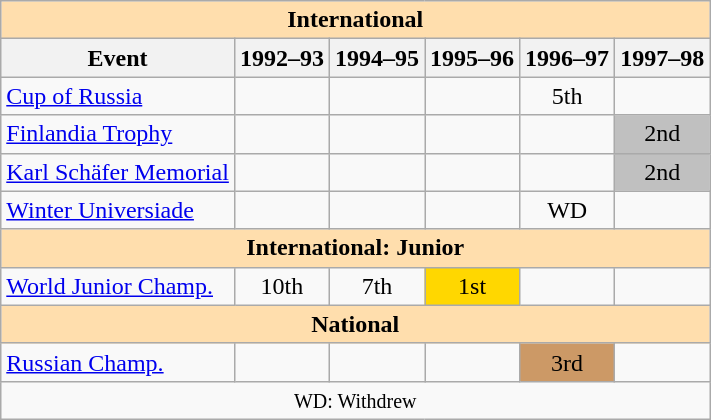<table class="wikitable" style="text-align:center">
<tr>
<th style="background-color: #ffdead; " colspan=6 align=center>International</th>
</tr>
<tr>
<th>Event</th>
<th>1992–93</th>
<th>1994–95</th>
<th>1995–96</th>
<th>1996–97</th>
<th>1997–98</th>
</tr>
<tr>
<td align=left> <a href='#'>Cup of Russia</a></td>
<td></td>
<td></td>
<td></td>
<td>5th</td>
<td></td>
</tr>
<tr>
<td align=left><a href='#'>Finlandia Trophy</a></td>
<td></td>
<td></td>
<td></td>
<td></td>
<td bgcolor=silver>2nd</td>
</tr>
<tr>
<td align=left><a href='#'>Karl Schäfer Memorial</a></td>
<td></td>
<td></td>
<td></td>
<td></td>
<td bgcolor=silver>2nd</td>
</tr>
<tr>
<td align=left><a href='#'>Winter Universiade</a></td>
<td></td>
<td></td>
<td></td>
<td>WD</td>
<td></td>
</tr>
<tr>
<th style="background-color: #ffdead; " colspan=6 align=center>International: Junior</th>
</tr>
<tr>
<td align=left><a href='#'>World Junior Champ.</a></td>
<td>10th</td>
<td>7th</td>
<td bgcolor=gold>1st</td>
<td></td>
<td></td>
</tr>
<tr>
<th style="background-color: #ffdead; " colspan=6 align=center>National</th>
</tr>
<tr>
<td align=left><a href='#'>Russian Champ.</a></td>
<td></td>
<td></td>
<td></td>
<td bgcolor=cc9966>3rd</td>
<td></td>
</tr>
<tr>
<td colspan=6 align=center><small> WD: Withdrew </small></td>
</tr>
</table>
